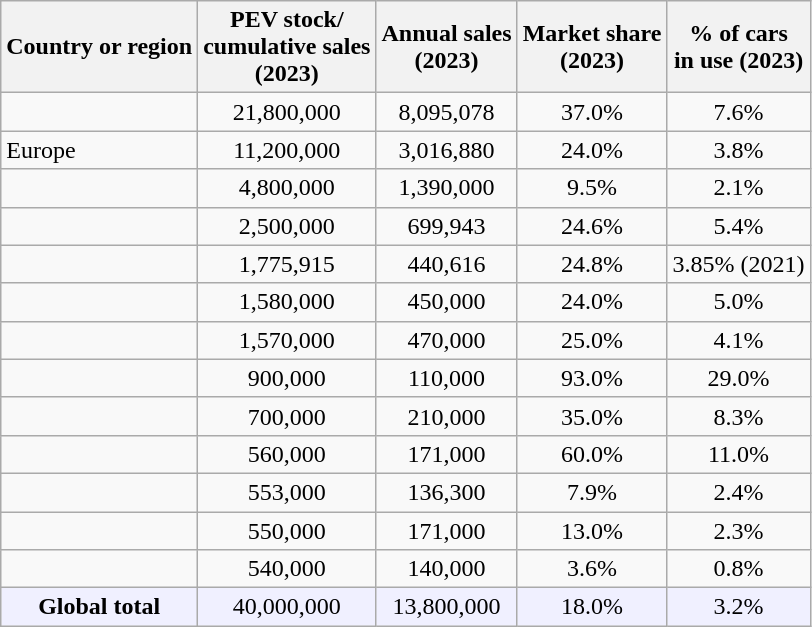<table class="wikitable sortable mw-datatable" style="text-align:center">
<tr>
<th data-sort-type="number">Country or region</th>
<th data-sort-type="number">PEV stock/<br>cumulative sales<br> (2023)</th>
<th data-sort-type="number">Annual sales<br> (2023)</th>
<th data-sort-type="number">Market share<br> (2023)</th>
<th data-sort-type="number">% of cars <br>in use (2023)</th>
</tr>
<tr>
<td style="text-align:left;"></td>
<td>21,800,000</td>
<td>8,095,078</td>
<td>37.0%</td>
<td>7.6%</td>
</tr>
<tr>
<td style="text-align:left;">Europe</td>
<td>11,200,000</td>
<td>3,016,880</td>
<td>24.0%</td>
<td>3.8%</td>
</tr>
<tr>
<td style="text-align:left;"></td>
<td>4,800,000</td>
<td>1,390,000</td>
<td>9.5%</td>
<td>2.1%</td>
</tr>
<tr>
<td style="text-align:left;"></td>
<td>2,500,000</td>
<td>699,943</td>
<td>24.6%</td>
<td>5.4%</td>
</tr>
<tr>
<td style="text-align:left;"></td>
<td>1,775,915</td>
<td>440,616</td>
<td>24.8%</td>
<td>3.85% (2021)</td>
</tr>
<tr>
<td style="text-align:left;"></td>
<td>1,580,000</td>
<td>450,000</td>
<td>24.0%</td>
<td>5.0%</td>
</tr>
<tr>
<td style="text-align:left;"></td>
<td>1,570,000</td>
<td>470,000</td>
<td>25.0%</td>
<td>4.1%</td>
</tr>
<tr>
<td style="text-align:left;"></td>
<td>900,000</td>
<td>110,000</td>
<td>93.0%</td>
<td>29.0%</td>
</tr>
<tr>
<td style="text-align:left;"></td>
<td>700,000</td>
<td>210,000</td>
<td>35.0%</td>
<td>8.3%</td>
</tr>
<tr>
<td style="text-align:left;"></td>
<td>560,000</td>
<td>171,000</td>
<td>60.0%</td>
<td>11.0%</td>
</tr>
<tr>
<td style="text-align:left;"></td>
<td>553,000</td>
<td>136,300</td>
<td>7.9%</td>
<td>2.4%</td>
</tr>
<tr>
<td style="text-align:left;"></td>
<td>550,000</td>
<td>171,000</td>
<td>13.0%</td>
<td>2.3%</td>
</tr>
<tr>
<td style="text-align:left;"></td>
<td>540,000</td>
<td>140,000</td>
<td>3.6%</td>
<td>0.8%</td>
</tr>
<tr>
<td style="background:#f0f0ff"><strong>Global total</strong></td>
<td style="background:#f0f0ff">40,000,000</td>
<td style="background:#f0f0ff">13,800,000</td>
<td style="background:#f0f0ff">18.0%</td>
<td style="background:#f0f0ff">3.2%</td>
</tr>
</table>
